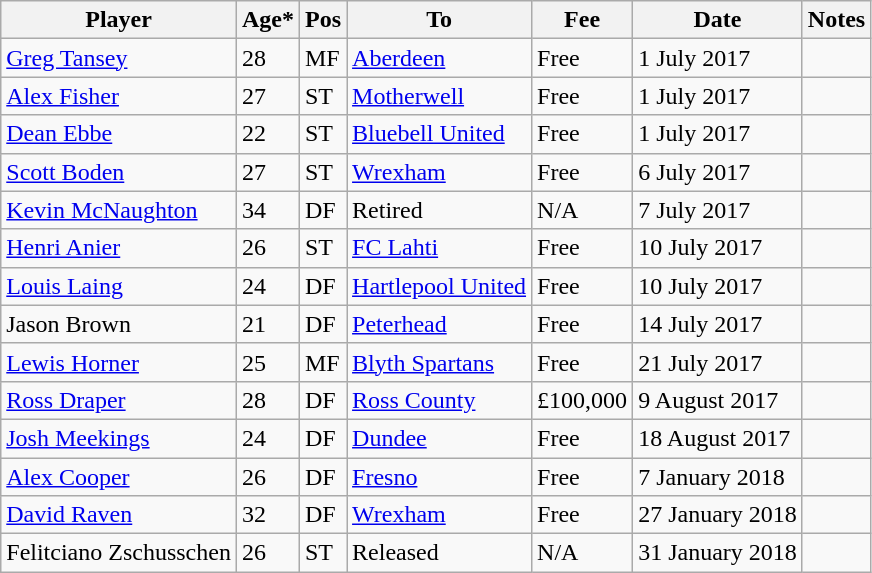<table class="wikitable">
<tr>
<th>Player</th>
<th>Age*</th>
<th>Pos</th>
<th>To</th>
<th>Fee</th>
<th>Date</th>
<th>Notes</th>
</tr>
<tr>
<td> <a href='#'>Greg Tansey</a></td>
<td>28</td>
<td>MF</td>
<td> <a href='#'>Aberdeen</a></td>
<td>Free</td>
<td>1 July 2017</td>
<td></td>
</tr>
<tr>
<td> <a href='#'>Alex Fisher</a></td>
<td>27</td>
<td>ST</td>
<td> <a href='#'>Motherwell</a></td>
<td>Free</td>
<td>1 July 2017</td>
<td></td>
</tr>
<tr>
<td> <a href='#'>Dean Ebbe</a></td>
<td>22</td>
<td>ST</td>
<td> <a href='#'>Bluebell United</a></td>
<td>Free</td>
<td>1 July 2017</td>
<td></td>
</tr>
<tr>
<td> <a href='#'>Scott Boden</a></td>
<td>27</td>
<td>ST</td>
<td> <a href='#'>Wrexham</a></td>
<td>Free</td>
<td>6 July 2017</td>
<td></td>
</tr>
<tr>
<td> <a href='#'>Kevin McNaughton</a></td>
<td>34</td>
<td>DF</td>
<td>Retired</td>
<td>N/A</td>
<td>7 July 2017</td>
<td></td>
</tr>
<tr>
<td> <a href='#'>Henri Anier</a></td>
<td>26</td>
<td>ST</td>
<td> <a href='#'>FC Lahti</a></td>
<td>Free</td>
<td>10 July 2017</td>
<td></td>
</tr>
<tr>
<td> <a href='#'>Louis Laing</a></td>
<td>24</td>
<td>DF</td>
<td> <a href='#'>Hartlepool United</a></td>
<td>Free</td>
<td>10 July 2017</td>
<td></td>
</tr>
<tr>
<td> Jason Brown</td>
<td>21</td>
<td>DF</td>
<td> <a href='#'>Peterhead</a></td>
<td>Free</td>
<td>14 July 2017</td>
<td></td>
</tr>
<tr>
<td> <a href='#'>Lewis Horner</a></td>
<td>25</td>
<td>MF</td>
<td> <a href='#'>Blyth Spartans</a></td>
<td>Free</td>
<td>21 July 2017</td>
<td></td>
</tr>
<tr>
<td> <a href='#'>Ross Draper</a></td>
<td>28</td>
<td>DF</td>
<td> <a href='#'>Ross County</a></td>
<td>£100,000</td>
<td>9 August 2017</td>
<td></td>
</tr>
<tr>
<td> <a href='#'>Josh Meekings</a></td>
<td>24</td>
<td>DF</td>
<td> <a href='#'>Dundee</a></td>
<td>Free</td>
<td>18 August 2017</td>
<td></td>
</tr>
<tr>
<td> <a href='#'>Alex Cooper</a></td>
<td>26</td>
<td>DF</td>
<td> <a href='#'>Fresno</a></td>
<td>Free</td>
<td>7 January 2018</td>
<td></td>
</tr>
<tr>
<td> <a href='#'>David Raven</a></td>
<td>32</td>
<td>DF</td>
<td> <a href='#'>Wrexham</a></td>
<td>Free</td>
<td>27 January 2018</td>
<td></td>
</tr>
<tr>
<td> Felitciano Zschusschen</td>
<td>26</td>
<td>ST</td>
<td>Released</td>
<td>N/A</td>
<td>31 January 2018</td>
<td></td>
</tr>
</table>
